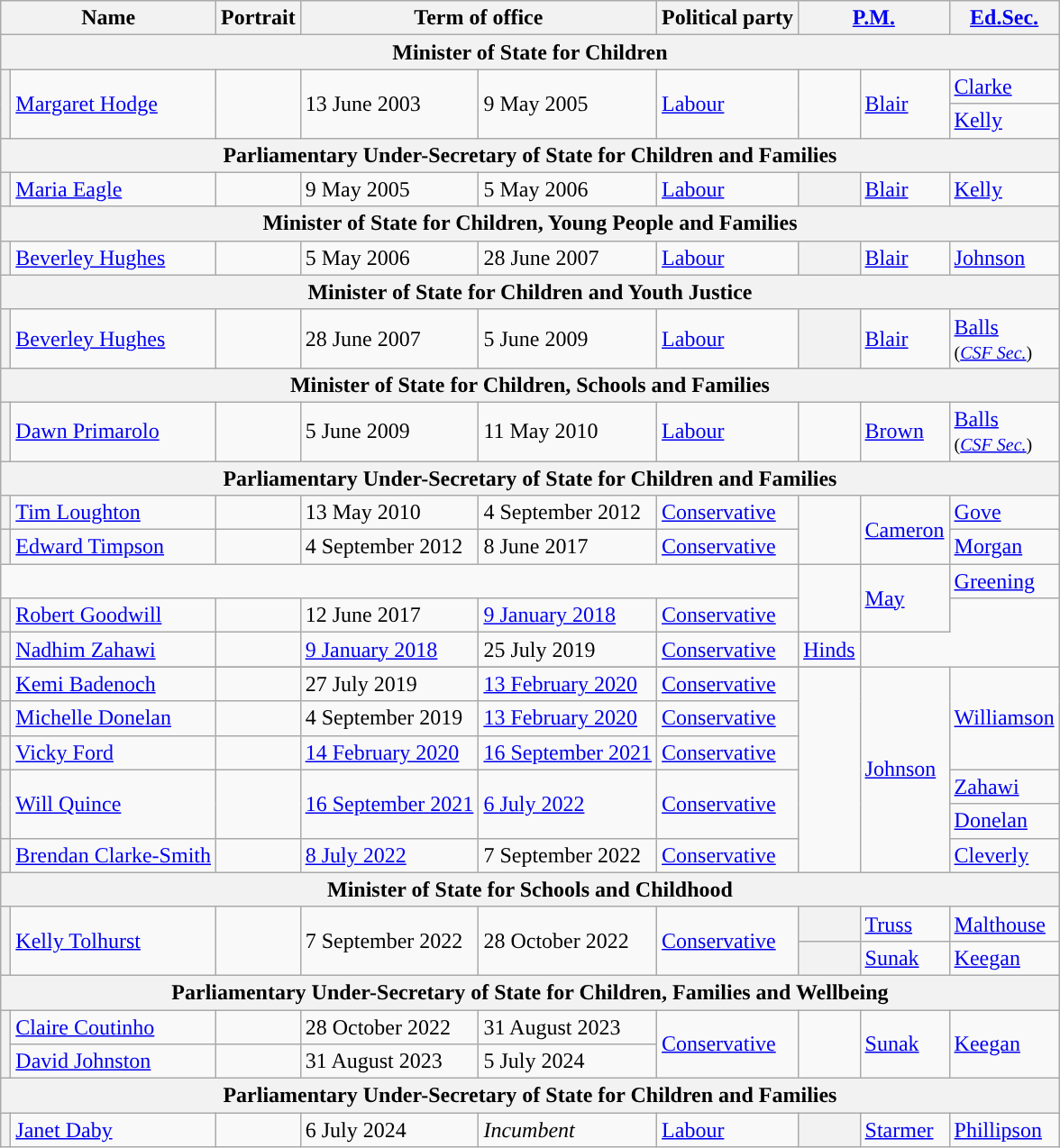<table class="wikitable">
<tr>
<th colspan=2>Name</th>
<th>Portrait</th>
<th colspan=2>Term of office</th>
<th>Political party</th>
<th colspan=2><a href='#'>P.M.</a></th>
<th><a href='#'>Ed.Sec.</a></th>
</tr>
<tr>
<th colspan="9">Minister of State for Children</th>
</tr>
<tr>
<th rowspan=2 style="background-color: "></th>
<td rowspan=2><a href='#'>Margaret Hodge</a></td>
<td rowspan=2></td>
<td rowspan=2>13 June 2003</td>
<td rowspan=2>9 May 2005</td>
<td rowspan=2><a href='#'>Labour</a></td>
<td rowspan=2 style="background-color: "></td>
<td rowspan=2><a href='#'>Blair</a></td>
<td><a href='#'>Clarke</a></td>
</tr>
<tr>
<td><a href='#'>Kelly</a></td>
</tr>
<tr>
<th colspan="9">Parliamentary Under-Secretary of State for Children and Families</th>
</tr>
<tr>
<th style="background-color: "></th>
<td><a href='#'>Maria Eagle</a></td>
<td></td>
<td>9 May 2005</td>
<td>5 May 2006</td>
<td><a href='#'>Labour</a></td>
<th style="background-color: "></th>
<td><a href='#'>Blair</a></td>
<td><a href='#'>Kelly</a></td>
</tr>
<tr>
<th colspan="9">Minister of State for Children, Young People and Families</th>
</tr>
<tr>
<th style="background-color: "></th>
<td><a href='#'>Beverley Hughes</a></td>
<td></td>
<td>5 May 2006</td>
<td>28 June 2007</td>
<td><a href='#'>Labour</a></td>
<th style="background-color: "></th>
<td><a href='#'>Blair</a></td>
<td><a href='#'>Johnson</a></td>
</tr>
<tr>
<th colspan="9">Minister of State for Children and Youth Justice</th>
</tr>
<tr>
<th style="background-color: "></th>
<td><a href='#'>Beverley Hughes</a></td>
<td></td>
<td>28 June 2007</td>
<td>5 June 2009</td>
<td><a href='#'>Labour</a></td>
<th style="background-color: "></th>
<td><a href='#'>Blair</a></td>
<td><a href='#'>Balls</a><br><small>(<em><a href='#'>CSF Sec.</a></em>)</small></td>
</tr>
<tr>
<th colspan="9">Minister of State for Children, Schools and Families</th>
</tr>
<tr>
<th style="background-color: "></th>
<td><a href='#'>Dawn Primarolo</a></td>
<td></td>
<td>5 June 2009</td>
<td>11 May 2010</td>
<td><a href='#'>Labour</a></td>
<td style="background-color: "></td>
<td><a href='#'>Brown</a></td>
<td><a href='#'>Balls</a><br><small>(<em><a href='#'>CSF Sec.</a></em>)</small></td>
</tr>
<tr>
<th colspan="9">Parliamentary Under-Secretary of State for Children and Families</th>
</tr>
<tr>
<th style="background-color: "></th>
<td><a href='#'>Tim Loughton</a></td>
<td></td>
<td>13 May 2010</td>
<td>4 September 2012</td>
<td><a href='#'>Conservative</a></td>
<td rowspan=3 style="background-color: "></td>
<td rowspan=3><a href='#'>Cameron</a></td>
<td rowspan=2><a href='#'>Gove</a></td>
</tr>
<tr>
<th rowspan=3 style="background-color: "></th>
<td rowspan=3><a href='#'>Edward Timpson</a></td>
<td rowspan=3></td>
<td rowspan=3>4 September 2012</td>
<td rowspan=3>8 June 2017</td>
<td rowspan=3><a href='#'>Conservative</a></td>
</tr>
<tr>
<td><a href='#'>Morgan</a></td>
</tr>
<tr>
<td rowspan=3 style="background-color: "></td>
<td rowspan=3><a href='#'>May</a></td>
<td rowspan=2><a href='#'>Greening</a></td>
</tr>
<tr>
</tr>
<tr>
<th style="background-color: "></th>
<td><a href='#'>Robert Goodwill</a></td>
<td></td>
<td>12 June 2017</td>
<td><a href='#'>9 January 2018</a></td>
<td><a href='#'>Conservative</a></td>
</tr>
<tr>
<th style="background-color: "></th>
<td><a href='#'>Nadhim Zahawi</a></td>
<td></td>
<td><a href='#'>9 January 2018</a></td>
<td>25 July 2019</td>
<td><a href='#'>Conservative</a></td>
<td><a href='#'>Hinds</a></td>
</tr>
<tr>
</tr>
<tr>
<th style="background-color: "></th>
<td><a href='#'>Kemi Badenoch</a></td>
<td></td>
<td>27 July 2019</td>
<td><a href='#'>13 February 2020</a></td>
<td><a href='#'>Conservative</a></td>
<td rowspan=6 style="background-color: "></td>
<td rowspan="6"><a href='#'>Johnson</a></td>
<td rowspan=3><a href='#'>Williamson</a></td>
</tr>
<tr>
<th style="background-color: "></th>
<td><a href='#'>Michelle Donelan</a></td>
<td></td>
<td>4 September 2019</td>
<td><a href='#'>13 February 2020</a></td>
<td><a href='#'>Conservative</a></td>
</tr>
<tr>
<th style="background-color: "></th>
<td><a href='#'>Vicky Ford</a></td>
<td></td>
<td><a href='#'>14 February 2020</a></td>
<td><a href='#'>16 September 2021</a></td>
<td><a href='#'>Conservative</a></td>
</tr>
<tr>
<th rowspan="2" style="background-color: "></th>
<td rowspan="2"><a href='#'>Will Quince</a></td>
<td rowspan="2"></td>
<td rowspan="2"><a href='#'>16 September 2021</a></td>
<td rowspan="2"><a href='#'>6 July 2022</a></td>
<td rowspan="2"><a href='#'>Conservative</a></td>
<td><a href='#'>Zahawi</a></td>
</tr>
<tr>
<td><a href='#'>Donelan</a></td>
</tr>
<tr>
<th style="background-color: "></th>
<td><a href='#'>Brendan Clarke-Smith</a></td>
<td></td>
<td><a href='#'>8 July 2022</a></td>
<td>7 September 2022</td>
<td><a href='#'>Conservative</a></td>
<td><a href='#'>Cleverly</a></td>
</tr>
<tr>
<th colspan="9">Minister of State for Schools and Childhood</th>
</tr>
<tr>
<th rowspan="2" style="background-color: "></th>
<td rowspan="2"><a href='#'>Kelly Tolhurst</a></td>
<td rowspan="2"></td>
<td rowspan="2">7 September 2022</td>
<td rowspan="2">28 October 2022</td>
<td rowspan="2"><a href='#'>Conservative</a></td>
<th style="background-color: "></th>
<td><a href='#'>Truss</a></td>
<td><a href='#'>Malthouse</a></td>
</tr>
<tr>
<th style="background-color: "></th>
<td><a href='#'>Sunak</a></td>
<td><a href='#'>Keegan</a></td>
</tr>
<tr>
<th colspan="9">Parliamentary Under-Secretary of State for Children, Families and Wellbeing</th>
</tr>
<tr>
<th rowspan="2" style="background-color: "></th>
<td><a href='#'>Claire Coutinho</a></td>
<td></td>
<td>28 October 2022</td>
<td>31 August 2023</td>
<td rowspan="2"><a href='#'>Conservative</a></td>
<td rowspan="2" style="background-color: "></td>
<td rowspan="2"><a href='#'>Sunak</a></td>
<td rowspan="2"><a href='#'>Keegan</a></td>
</tr>
<tr>
<td><a href='#'>David Johnston</a></td>
<td></td>
<td>31 August 2023</td>
<td>5 July 2024</td>
</tr>
<tr>
<th colspan="9">Parliamentary Under-Secretary of State for Children and Families</th>
</tr>
<tr>
<th style="background-color: "></th>
<td><a href='#'>Janet Daby</a></td>
<td></td>
<td>6 July 2024</td>
<td><em>Incumbent</em></td>
<td><a href='#'>Labour</a></td>
<th style="background-color: "></th>
<td><a href='#'>Starmer</a></td>
<td><a href='#'>Phillipson</a></td>
</tr>
</table>
